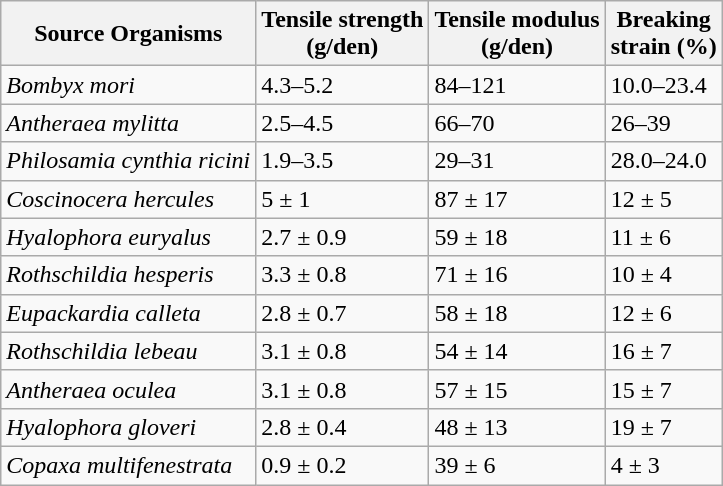<table class="wikitable">
<tr>
<th>Source Organisms</th>
<th>Tensile strength<br>(g/den)</th>
<th>Tensile modulus<br>(g/den)</th>
<th>Breaking<br>strain (%)</th>
</tr>
<tr>
<td><em>Bombyx mori</em></td>
<td>4.3–5.2</td>
<td>84–121</td>
<td>10.0–23.4</td>
</tr>
<tr>
<td><em>Antheraea mylitta</em></td>
<td>2.5–4.5</td>
<td>66–70</td>
<td>26–39</td>
</tr>
<tr>
<td><em>Philosamia cynthia ricini</em></td>
<td>1.9–3.5</td>
<td>29–31</td>
<td>28.0–24.0</td>
</tr>
<tr>
<td><em>Coscinocera hercules</em></td>
<td>5 ± 1</td>
<td>87 ± 17</td>
<td>12 ± 5</td>
</tr>
<tr>
<td><em>Hyalophora euryalus</em></td>
<td>2.7 ± 0.9</td>
<td>59 ± 18</td>
<td>11 ± 6</td>
</tr>
<tr>
<td><em>Rothschildia hesperis</em></td>
<td>3.3 ± 0.8</td>
<td>71 ± 16</td>
<td>10 ± 4</td>
</tr>
<tr>
<td><em>Eupackardia calleta</em></td>
<td>2.8 ± 0.7</td>
<td>58 ± 18</td>
<td>12 ± 6</td>
</tr>
<tr>
<td><em>Rothschildia lebeau</em></td>
<td>3.1 ± 0.8</td>
<td>54 ± 14</td>
<td>16 ± 7</td>
</tr>
<tr>
<td><em>Antheraea oculea</em></td>
<td>3.1 ± 0.8</td>
<td>57 ± 15</td>
<td>15 ± 7</td>
</tr>
<tr>
<td><em>Hyalophora gloveri</em></td>
<td>2.8 ± 0.4</td>
<td>48 ± 13</td>
<td>19 ± 7</td>
</tr>
<tr>
<td><em>Copaxa multifenestrata</em></td>
<td>0.9 ± 0.2</td>
<td>39 ± 6</td>
<td>4 ± 3</td>
</tr>
</table>
